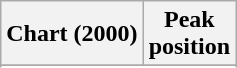<table class="wikitable sortable plainrowheaders" style="text-align:center">
<tr>
<th scope="col">Chart (2000)</th>
<th scope="col">Peak<br>position</th>
</tr>
<tr>
</tr>
<tr>
</tr>
</table>
